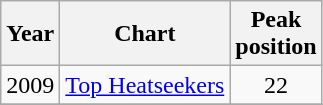<table class="wikitable">
<tr>
<th>Year</th>
<th>Chart</th>
<th>Peak<br>position</th>
</tr>
<tr>
<td>2009</td>
<td><a href='#'>Top Heatseekers</a></td>
<td style="text-align:center">22</td>
</tr>
<tr>
</tr>
</table>
